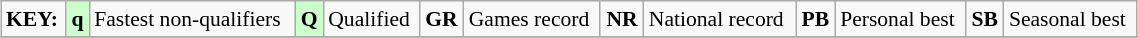<table class="wikitable" style="margin:0.5em auto; font-size:90%;position:relative;" width=60%>
<tr>
<td><strong>KEY:</strong></td>
<td bgcolor=ccffcc align=center><strong>q</strong></td>
<td>Fastest non-qualifiers</td>
<td bgcolor=ccffcc align=center><strong>Q</strong></td>
<td>Qualified</td>
<td align=center><strong>GR</strong></td>
<td>Games record</td>
<td align=center><strong>NR</strong></td>
<td>National record</td>
<td align=center><strong>PB</strong></td>
<td>Personal best</td>
<td align=center><strong>SB</strong></td>
<td>Seasonal best</td>
</tr>
<tr>
</tr>
</table>
